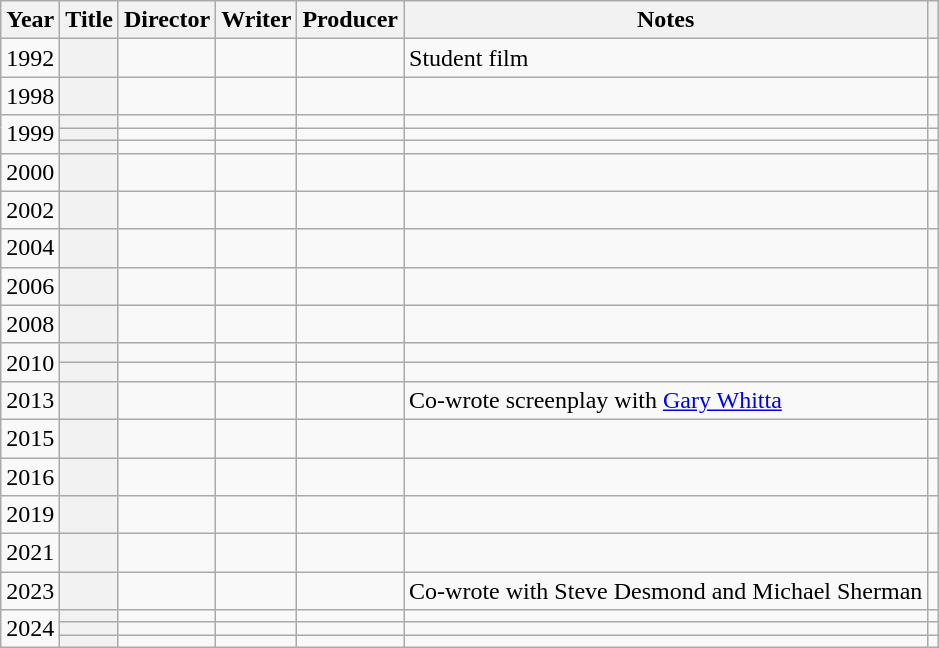<table class="wikitable plainrowheaders">
<tr>
<th scope="col">Year</th>
<th scope="col">Title</th>
<th scope="col">Director</th>
<th scope="col">Writer</th>
<th scope="col">Producer</th>
<th scope="col">Notes</th>
<th scope="col"></th>
</tr>
<tr>
<td>1992</td>
<th scope=row></th>
<td></td>
<td></td>
<td></td>
<td>Student film</td>
<td align="center"></td>
</tr>
<tr>
<td>1998</td>
<th scope=row></th>
<td></td>
<td></td>
<td></td>
<td></td>
<td align="center"></td>
</tr>
<tr>
<td rowspan=3>1999</td>
<th scope=row></th>
<td></td>
<td></td>
<td></td>
<td></td>
<td align="center"></td>
</tr>
<tr>
<th scope=row></th>
<td></td>
<td></td>
<td></td>
<td></td>
<td align="center"></td>
</tr>
<tr>
<th scope=row></th>
<td></td>
<td></td>
<td></td>
<td></td>
<td align="center"></td>
</tr>
<tr>
<td>2000</td>
<th scope=row></th>
<td></td>
<td></td>
<td></td>
<td></td>
<td align="center"></td>
</tr>
<tr>
<td>2002</td>
<th scope=row></th>
<td></td>
<td></td>
<td></td>
<td></td>
<td align="center"></td>
</tr>
<tr>
<td>2004</td>
<th scope=row></th>
<td></td>
<td></td>
<td></td>
<td></td>
<td align="center"></td>
</tr>
<tr>
<td>2006</td>
<th scope=row></th>
<td></td>
<td></td>
<td></td>
<td></td>
<td align="center"></td>
</tr>
<tr>
<td>2008</td>
<th scope=row></th>
<td></td>
<td></td>
<td></td>
<td></td>
<td align="center"></td>
</tr>
<tr>
<td rowspan=2>2010</td>
<th scope=row></th>
<td></td>
<td></td>
<td></td>
<td></td>
<td align="center"></td>
</tr>
<tr>
<th scope=row></th>
<td></td>
<td></td>
<td></td>
<td></td>
<td align="center"></td>
</tr>
<tr>
<td>2013</td>
<th scope=row></th>
<td></td>
<td></td>
<td></td>
<td>Co-wrote screenplay with <a href='#'>Gary Whitta</a></td>
<td align="center"></td>
</tr>
<tr>
<td>2015</td>
<th scope=row></th>
<td></td>
<td></td>
<td></td>
<td></td>
<td align="center"></td>
</tr>
<tr>
<td>2016</td>
<th scope=row></th>
<td></td>
<td></td>
<td></td>
<td></td>
<td align="center"></td>
</tr>
<tr>
<td>2019</td>
<th scope=row></th>
<td></td>
<td></td>
<td></td>
<td></td>
<td align="center"></td>
</tr>
<tr>
<td>2021</td>
<th scope=row></th>
<td></td>
<td></td>
<td></td>
<td></td>
<td align="center"></td>
</tr>
<tr>
<td>2023</td>
<th scope=row></th>
<td></td>
<td></td>
<td></td>
<td>Co-wrote with Steve Desmond and Michael Sherman</td>
<td align="center"></td>
</tr>
<tr>
<td rowspan=3>2024</td>
<th scope=row></th>
<td></td>
<td></td>
<td></td>
<td></td>
<td align="center"></td>
</tr>
<tr>
<th scope=row></th>
<td></td>
<td></td>
<td></td>
<td></td>
<td align="center"></td>
</tr>
<tr>
<th scope=row> </th>
<td></td>
<td></td>
<td></td>
<td></td>
<td align="center"></td>
</tr>
</table>
